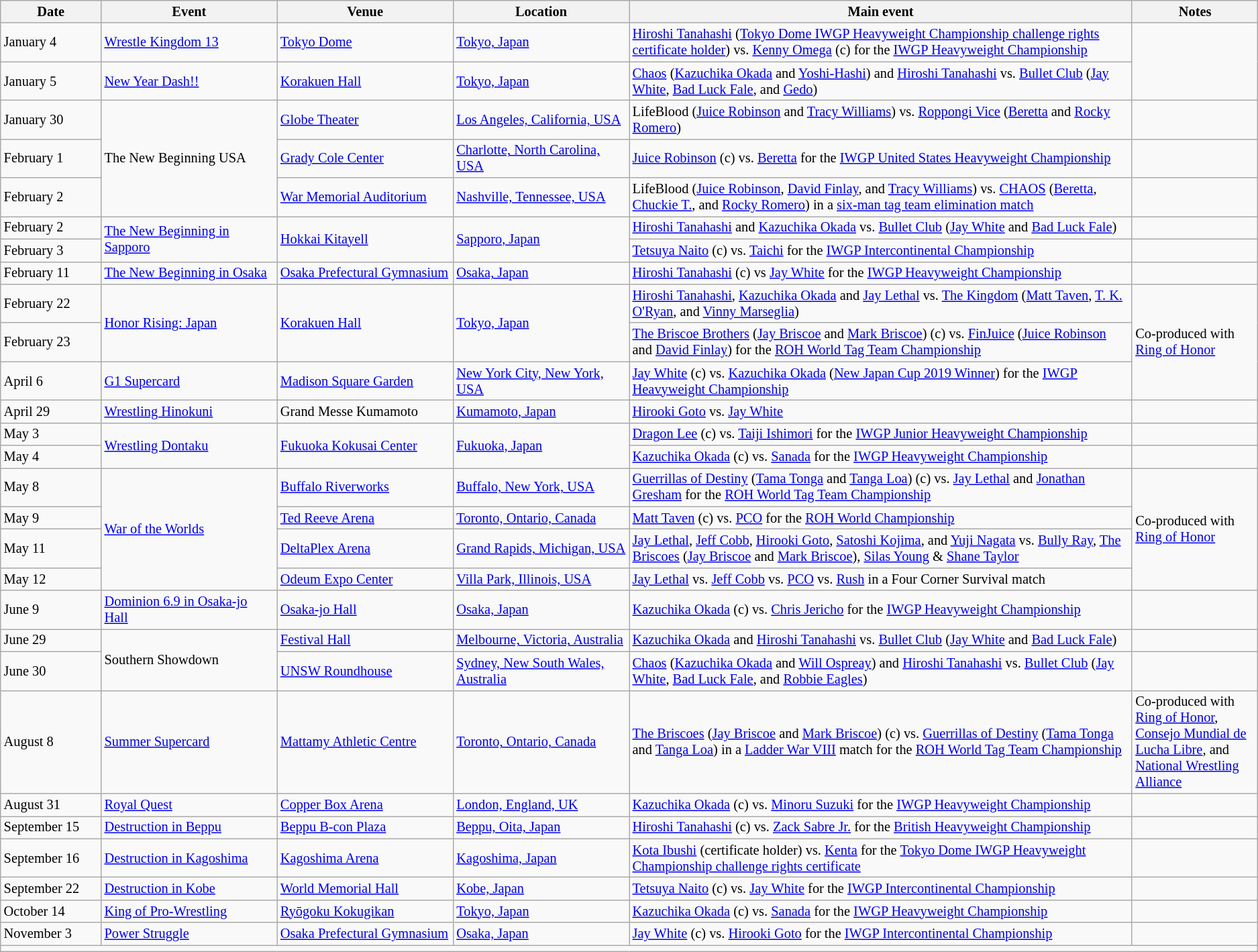<table class="sortable wikitable succession-box" style="font-size:85%;">
<tr>
<th width=8%>Date</th>
<th width=14%>Event</th>
<th width=14%>Venue</th>
<th width=14%>Location</th>
<th width=40%>Main event</th>
<th width=14%>Notes</th>
</tr>
<tr>
<td>January 4</td>
<td><a href='#'>Wrestle Kingdom 13</a></td>
<td><a href='#'>Tokyo Dome</a></td>
<td><a href='#'>Tokyo, Japan</a></td>
<td><a href='#'>Hiroshi Tanahashi</a> (<a href='#'>Tokyo Dome IWGP Heavyweight Championship challenge rights certificate holder</a>) vs. <a href='#'>Kenny Omega</a> (c) for the <a href='#'>IWGP Heavyweight Championship</a></td>
</tr>
<tr>
<td>January 5</td>
<td><a href='#'>New Year Dash!!</a></td>
<td><a href='#'>Korakuen Hall</a></td>
<td><a href='#'>Tokyo, Japan</a></td>
<td><a href='#'>Chaos</a> (<a href='#'>Kazuchika Okada</a> and <a href='#'>Yoshi-Hashi</a>) and <a href='#'>Hiroshi Tanahashi</a> vs. <a href='#'>Bullet Club</a> (<a href='#'>Jay White</a>, <a href='#'>Bad Luck Fale</a>, and <a href='#'>Gedo</a>)</td>
</tr>
<tr>
<td>January 30</td>
<td rowspan="3">The New Beginning USA</td>
<td><a href='#'>Globe Theater</a></td>
<td><a href='#'>Los Angeles, California, USA</a></td>
<td>LifeBlood (<a href='#'>Juice Robinson</a> and <a href='#'>Tracy Williams</a>) vs. <a href='#'>Roppongi Vice</a> (<a href='#'>Beretta</a> and <a href='#'>Rocky Romero</a>)</td>
<td></td>
</tr>
<tr>
<td>February 1</td>
<td><a href='#'>Grady Cole Center</a></td>
<td><a href='#'>Charlotte, North Carolina, USA</a></td>
<td><a href='#'>Juice Robinson</a> (c) vs. <a href='#'>Beretta</a> for the <a href='#'>IWGP United States Heavyweight Championship</a></td>
<td></td>
</tr>
<tr>
<td>February 2</td>
<td><a href='#'>War Memorial Auditorium</a></td>
<td><a href='#'>Nashville, Tennessee, USA</a></td>
<td>LifeBlood (<a href='#'>Juice Robinson</a>, <a href='#'>David Finlay</a>, and <a href='#'>Tracy Williams</a>) vs. <a href='#'>CHAOS</a> (<a href='#'>Beretta</a>, <a href='#'>Chuckie T.</a>, and <a href='#'>Rocky Romero</a>) in a <a href='#'>six-man tag team elimination match</a></td>
<td></td>
</tr>
<tr>
<td>February 2</td>
<td rowspan="2"><a href='#'>The New Beginning in Sapporo</a></td>
<td rowspan="2"><a href='#'>Hokkai Kitayell</a></td>
<td rowspan="2"><a href='#'>Sapporo, Japan</a></td>
<td><a href='#'>Hiroshi Tanahashi</a> and <a href='#'>Kazuchika Okada</a> vs. <a href='#'>Bullet Club</a> (<a href='#'>Jay White</a> and <a href='#'>Bad Luck Fale</a>)</td>
<td></td>
</tr>
<tr>
<td>February 3</td>
<td><a href='#'>Tetsuya Naito</a> (c) vs. <a href='#'>Taichi</a> for the <a href='#'>IWGP Intercontinental Championship</a></td>
<td></td>
</tr>
<tr>
<td>February 11</td>
<td><a href='#'>The New Beginning in Osaka</a></td>
<td><a href='#'>Osaka Prefectural Gymnasium</a></td>
<td><a href='#'>Osaka, Japan</a></td>
<td><a href='#'>Hiroshi Tanahashi</a> (c) vs <a href='#'>Jay White</a> for the <a href='#'>IWGP Heavyweight Championship</a></td>
<td></td>
</tr>
<tr>
<td>February 22</td>
<td rowspan="2"><a href='#'>Honor Rising: Japan</a></td>
<td rowspan="2"><a href='#'>Korakuen Hall</a></td>
<td rowspan="2"><a href='#'>Tokyo, Japan</a></td>
<td><a href='#'>Hiroshi Tanahashi</a>, <a href='#'>Kazuchika Okada</a> and <a href='#'>Jay Lethal</a> vs. <a href='#'>The Kingdom</a> (<a href='#'>Matt Taven</a>, <a href='#'>T. K. O'Ryan</a>, and <a href='#'>Vinny Marseglia</a>)</td>
<td rowspan="3">Co-produced with <a href='#'>Ring of Honor</a></td>
</tr>
<tr>
<td>February 23</td>
<td><a href='#'>The Briscoe Brothers</a> (<a href='#'>Jay Briscoe</a> and <a href='#'>Mark Briscoe</a>) (c) vs. <a href='#'>FinJuice</a> (<a href='#'>Juice Robinson</a> and <a href='#'>David Finlay</a>) for the <a href='#'>ROH World Tag Team Championship</a></td>
</tr>
<tr>
<td>April 6</td>
<td><a href='#'>G1 Supercard</a></td>
<td><a href='#'>Madison Square Garden</a></td>
<td><a href='#'>New York City, New York, USA</a></td>
<td><a href='#'>Jay White</a> (c) vs. <a href='#'>Kazuchika Okada</a> (<a href='#'>New Japan Cup 2019 Winner</a>) for the <a href='#'>IWGP Heavyweight Championship</a></td>
</tr>
<tr>
<td>April 29</td>
<td><a href='#'>Wrestling Hinokuni</a></td>
<td>Grand Messe Kumamoto</td>
<td><a href='#'>Kumamoto, Japan</a></td>
<td><a href='#'>Hirooki Goto</a> vs. <a href='#'>Jay White</a></td>
<td></td>
</tr>
<tr>
<td>May 3</td>
<td rowspan="2"><a href='#'>Wrestling Dontaku</a></td>
<td rowspan="2"><a href='#'>Fukuoka Kokusai Center</a></td>
<td rowspan="2"><a href='#'>Fukuoka, Japan</a></td>
<td><a href='#'>Dragon Lee</a> (c) vs. <a href='#'>Taiji Ishimori</a> for the <a href='#'>IWGP Junior Heavyweight Championship</a></td>
<td></td>
</tr>
<tr>
<td>May 4</td>
<td><a href='#'>Kazuchika Okada</a> (c) vs. <a href='#'>Sanada</a> for the <a href='#'>IWGP Heavyweight Championship</a></td>
<td></td>
</tr>
<tr>
<td>May 8</td>
<td rowspan="4"><a href='#'>War of the Worlds</a></td>
<td><a href='#'>Buffalo Riverworks</a></td>
<td><a href='#'>Buffalo, New York, USA</a></td>
<td><a href='#'>Guerrillas of Destiny</a>  (<a href='#'>Tama Tonga</a> and <a href='#'>Tanga Loa</a>) (c) vs. <a href='#'>Jay Lethal</a> and <a href='#'>Jonathan Gresham</a> for the <a href='#'>ROH World Tag Team Championship</a></td>
<td rowspan="4">Co-produced with <a href='#'>Ring of Honor</a></td>
</tr>
<tr>
<td>May 9</td>
<td><a href='#'>Ted Reeve Arena</a></td>
<td><a href='#'>Toronto, Ontario, Canada</a></td>
<td><a href='#'>Matt Taven</a> (c) vs. <a href='#'>PCO</a> for the <a href='#'>ROH World Championship</a></td>
</tr>
<tr>
<td>May 11</td>
<td><a href='#'>DeltaPlex Arena</a></td>
<td><a href='#'>Grand Rapids, Michigan, USA</a></td>
<td><a href='#'>Jay Lethal</a>, <a href='#'>Jeff Cobb</a>, <a href='#'>Hirooki Goto</a>, <a href='#'>Satoshi Kojima</a>, and <a href='#'>Yuji Nagata</a> vs. <a href='#'>Bully Ray</a>, <a href='#'>The Briscoes</a> (<a href='#'>Jay Briscoe</a> and <a href='#'>Mark Briscoe</a>), <a href='#'>Silas Young</a> & <a href='#'>Shane Taylor</a></td>
</tr>
<tr>
<td>May 12</td>
<td><a href='#'>Odeum Expo Center</a></td>
<td><a href='#'>Villa Park, Illinois, USA</a></td>
<td><a href='#'>Jay Lethal</a> vs. <a href='#'>Jeff Cobb</a> vs. <a href='#'>PCO</a> vs. <a href='#'>Rush</a> in a Four Corner Survival match</td>
</tr>
<tr>
<td>June 9</td>
<td><a href='#'>Dominion 6.9 in Osaka-jo Hall</a></td>
<td><a href='#'>Osaka-jo Hall</a></td>
<td><a href='#'>Osaka, Japan</a></td>
<td><a href='#'>Kazuchika Okada</a> (c) vs. <a href='#'>Chris Jericho</a> for the <a href='#'>IWGP Heavyweight Championship</a></td>
<td></td>
</tr>
<tr>
<td>June 29</td>
<td rowspan="2">Southern Showdown</td>
<td><a href='#'>Festival Hall</a></td>
<td><a href='#'>Melbourne, Victoria, Australia</a></td>
<td><a href='#'>Kazuchika Okada</a> and <a href='#'>Hiroshi Tanahashi</a> vs. <a href='#'>Bullet Club</a> (<a href='#'>Jay White</a> and <a href='#'>Bad Luck Fale</a>)</td>
<td></td>
</tr>
<tr>
<td>June 30</td>
<td><a href='#'>UNSW Roundhouse</a></td>
<td><a href='#'>Sydney, New South Wales, Australia</a></td>
<td><a href='#'>Chaos</a> (<a href='#'>Kazuchika Okada</a> and <a href='#'>Will Ospreay</a>) and <a href='#'>Hiroshi Tanahashi</a> vs. <a href='#'>Bullet Club</a> (<a href='#'>Jay White</a>, <a href='#'>Bad Luck Fale</a>, and <a href='#'>Robbie Eagles</a>)</td>
<td></td>
</tr>
<tr>
<td>August 8</td>
<td><a href='#'>Summer Supercard</a></td>
<td><a href='#'>Mattamy Athletic Centre</a></td>
<td><a href='#'>Toronto, Ontario, Canada</a></td>
<td><a href='#'>The Briscoes</a> (<a href='#'>Jay Briscoe</a> and <a href='#'>Mark Briscoe</a>) (c) vs. <a href='#'>Guerrillas of Destiny</a> (<a href='#'>Tama Tonga</a> and <a href='#'>Tanga Loa</a>) in a <a href='#'>Ladder War VIII</a> match for the <a href='#'>ROH World Tag Team Championship</a></td>
<td>Co-produced with <a href='#'>Ring of Honor</a>, <a href='#'>Consejo Mundial de Lucha Libre</a>, and <a href='#'>National Wrestling Alliance</a></td>
</tr>
<tr>
<td>August 31</td>
<td><a href='#'>Royal Quest</a></td>
<td><a href='#'>Copper Box Arena</a></td>
<td><a href='#'>London, England, UK</a></td>
<td><a href='#'>Kazuchika Okada</a> (c) vs. <a href='#'>Minoru Suzuki</a> for the <a href='#'>IWGP Heavyweight Championship</a></td>
<td></td>
</tr>
<tr>
<td>September 15</td>
<td><a href='#'>Destruction in Beppu</a></td>
<td><a href='#'>Beppu B-con Plaza</a></td>
<td><a href='#'>Beppu, Oita, Japan</a></td>
<td><a href='#'>Hiroshi Tanahashi</a> (c) vs. <a href='#'>Zack Sabre Jr.</a> for the <a href='#'>British Heavyweight Championship</a></td>
<td></td>
</tr>
<tr>
<td>September 16</td>
<td><a href='#'>Destruction in Kagoshima</a></td>
<td><a href='#'>Kagoshima Arena</a></td>
<td><a href='#'>Kagoshima, Japan</a></td>
<td><a href='#'>Kota Ibushi</a> (certificate holder) vs. <a href='#'>Kenta</a> for the <a href='#'>Tokyo Dome IWGP Heavyweight Championship challenge rights certificate</a></td>
<td></td>
</tr>
<tr>
<td>September 22</td>
<td><a href='#'>Destruction in Kobe</a></td>
<td><a href='#'>World Memorial Hall</a></td>
<td><a href='#'>Kobe, Japan</a></td>
<td><a href='#'>Tetsuya Naito</a> (c) vs. <a href='#'>Jay White</a> for the <a href='#'>IWGP Intercontinental Championship</a></td>
<td></td>
</tr>
<tr>
<td>October 14</td>
<td><a href='#'>King of Pro-Wrestling</a></td>
<td><a href='#'>Ryōgoku Kokugikan</a></td>
<td><a href='#'>Tokyo, Japan</a></td>
<td><a href='#'>Kazuchika Okada</a> (c) vs. <a href='#'>Sanada</a> for the <a href='#'>IWGP Heavyweight Championship</a></td>
<td></td>
</tr>
<tr>
<td>November 3</td>
<td><a href='#'>Power Struggle</a></td>
<td><a href='#'>Osaka Prefectural Gymnasium</a></td>
<td><a href='#'>Osaka, Japan</a></td>
<td><a href='#'>Jay White</a> (c) vs. <a href='#'>Hirooki Goto</a> for the <a href='#'>IWGP Intercontinental Championship</a></td>
<td></td>
</tr>
<tr>
<td colspan=6></td>
</tr>
</table>
